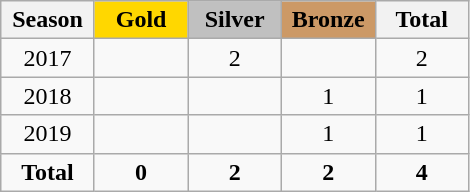<table class="wikitable" style="text-align:center;">
<tr>
<th width = "55">Season</th>
<th width = "55" style="background: gold;">Gold</th>
<th width = "55" style="background: silver;">Silver</th>
<th width = "55" style="background: #cc9966;">Bronze</th>
<th width = "55">Total</th>
</tr>
<tr>
<td>2017</td>
<td></td>
<td>2</td>
<td></td>
<td>2</td>
</tr>
<tr>
<td>2018</td>
<td></td>
<td></td>
<td>1</td>
<td>1</td>
</tr>
<tr>
<td>2019</td>
<td></td>
<td></td>
<td>1</td>
<td>1</td>
</tr>
<tr>
<td><strong>Total</strong></td>
<td><strong>0</strong></td>
<td><strong>2</strong></td>
<td><strong>2</strong></td>
<td><strong>4</strong></td>
</tr>
</table>
